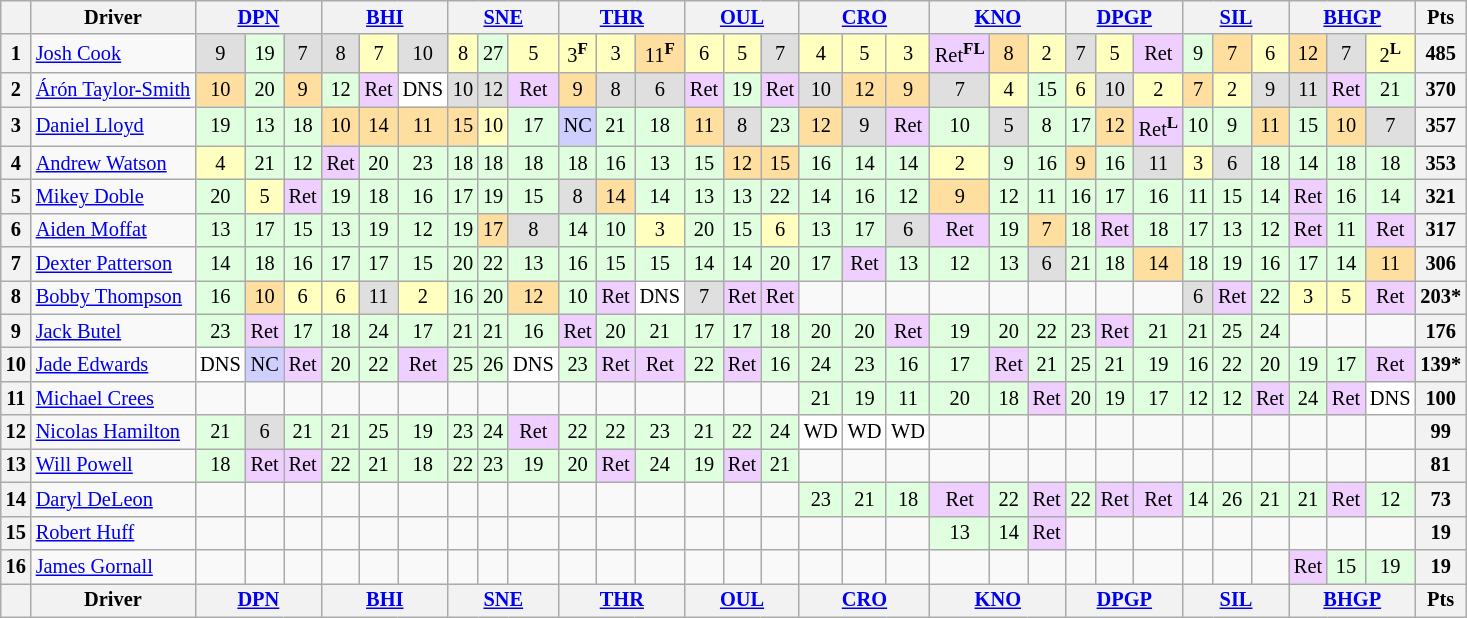<table class="wikitable" style="font-size: 85%; text-align: center;">
<tr valign="top">
<th valign="middle"></th>
<th valign="middle">Driver</th>
<th colspan="3"><a href='#'>DPN</a></th>
<th colspan="3"><a href='#'>BHI</a></th>
<th colspan="3"><a href='#'>SNE</a></th>
<th colspan="3"><a href='#'>THR</a></th>
<th colspan="3"><a href='#'>OUL</a></th>
<th colspan="3"><a href='#'>CRO</a></th>
<th colspan="3"><a href='#'>KNO</a></th>
<th colspan="3"><a href='#'>DPGP</a></th>
<th colspan="3"><a href='#'>SIL</a></th>
<th colspan="3"><a href='#'>BHGP</a></th>
<th valign="middle">Pts</th>
</tr>
<tr>
<th>1</th>
<td align="left"> <a href='#'>Josh Cook</a></td>
<td style="background:#dfdfdf;">9</td>
<td style="background:#dfffdf;">19</td>
<td style="background:#dfdfdf;">7</td>
<td style="background:#dfdfdf;">8</td>
<td style="background:#ffffbf;">7</td>
<td style="background:#dfdfdf;">10</td>
<td style="background:#ffffbf;">8</td>
<td style="background:#dfffdf;">27</td>
<td style="background:#ffffbf;">5</td>
<td style="background:#ffffbf;">3<sup><strong>F</strong></sup></td>
<td style="background:#ffffbf;">3</td>
<td style="background:#ffdf9f;">11<sup><strong>F</strong></sup></td>
<td style="background:#ffffbf;">6</td>
<td style="background:#ffffbf;">5</td>
<td style="background:#dfdfdf;">7</td>
<td style="background:#ffffbf;">4</td>
<td style="background:#ffffbf;">5</td>
<td style="background:#ffffbf;">3</td>
<td style="background:#efcfff;">Ret<sup><strong>FL</strong></sup></td>
<td style="background:#ffdf9f;">8</td>
<td style="background:#ffffbf;">2</td>
<td style="background:#dfdfdf;">7</td>
<td style="background:#ffffbf;">5</td>
<td style="background:#efcfff;">Ret</td>
<td style="background:#dfffdf;">9</td>
<td style="background:#ffdf9f;">7</td>
<td style="background:#ffffbf;">6</td>
<td style="background:#ffdf9f;">12</td>
<td style="background:#dfdfdf;">7</td>
<td style="background:#ffffbf;">2<sup><strong>L</strong></sup></td>
<th>485</th>
</tr>
<tr>
<th>2</th>
<td align="left" nowrap> <a href='#'>Árón Taylor-Smith</a></td>
<td style="background:#ffdf9f;">10</td>
<td style="background:#dfffdf;">20</td>
<td style="background:#ffdf9f;">9</td>
<td style="background:#dfffdf;">12</td>
<td style="background:#efcfff;">Ret</td>
<td style="background:#ffffff;">DNS</td>
<td style="background:#dfdfdf;">10</td>
<td style="background:#dfdfdf;">12</td>
<td style="background:#efcfff;">Ret</td>
<td style="background:#ffdf9f;">9</td>
<td style="background:#dfdfdf;">8</td>
<td style="background:#dfdfdf;">6</td>
<td style="background:#efcfff;">Ret</td>
<td style="background:#dfffdf;">19</td>
<td style="background:#efcfff;">Ret</td>
<td style="background:#dfdfdf;">10</td>
<td style="background:#ffdf9f;">12</td>
<td style="background:#ffdf9f;">9</td>
<td style="background:#dfdfdf;">7</td>
<td style="background:#ffffbf;">4</td>
<td style="background:#dfffdf;">15</td>
<td style="background:#ffffbf;">6</td>
<td style="background:#dfdfdf;">10</td>
<td style="background:#ffffbf;">2</td>
<td style="background:#ffdf9f;">7</td>
<td style="background:#ffffbf;">2</td>
<td style="background:#dfdfdf;">9</td>
<td style="background:#dfdfdf;">11</td>
<td style="background:#efcfff;">Ret</td>
<td style="background:#dfffdf;">21</td>
<th>370</th>
</tr>
<tr>
<th>3</th>
<td align="left"> <a href='#'>Daniel Lloyd</a></td>
<td style="background:#dfffdf;">19</td>
<td style="background:#dfffdf;">13</td>
<td style="background:#dfffdf;">18</td>
<td style="background:#ffdf9f;">10</td>
<td style="background:#ffdf9f;">14</td>
<td style="background:#ffdf9f;">11</td>
<td style="background:#ffdf9f;">15</td>
<td style="background:#ffffbf;">10</td>
<td style="background:#dfffdf;">17</td>
<td style="background:#cfcfff;">NC</td>
<td style="background:#dfffdf;">21</td>
<td style="background:#dfffdf;">18</td>
<td style="background:#ffdf9f;">11</td>
<td style="background:#dfdfdf;">8</td>
<td style="background:#dfffdf;">23</td>
<td style="background:#ffdf9f;">12</td>
<td style="background:#dfdfdf;">9</td>
<td style="background:#efcfff;">Ret</td>
<td style="background:#dfffdf;">10</td>
<td style="background:#dfdfdf;">5</td>
<td style="background:#dfffdf;">8</td>
<td style="background:#dfffdf;">17</td>
<td style="background:#ffdf9f;">12</td>
<td style="background:#efcfff;">Ret<sup><strong>L</strong></sup></td>
<td style="background:#dfffdf;">10</td>
<td style="background:#dfffdf;">9</td>
<td style="background:#ffdf9f;">11</td>
<td style="background:#dfffdf;">15</td>
<td style="background:#ffdf9f;">10</td>
<td style="background:#dfdfdf;">7</td>
<th>357</th>
</tr>
<tr>
<th>4</th>
<td align="left"> <a href='#'>Andrew Watson</a></td>
<td style="background:#ffffbf;">4</td>
<td style="background:#dfffdf;">21</td>
<td style="background:#dfffdf;">12</td>
<td style="background:#efcfff;">Ret</td>
<td style="background:#dfffdf;">20</td>
<td style="background:#dfffdf;">23</td>
<td style="background:#dfffdf;">18</td>
<td style="background:#dfffdf;">18</td>
<td style="background:#dfffdf;">18</td>
<td style="background:#dfffdf;">18</td>
<td style="background:#dfffdf;">16</td>
<td style="background:#dfffdf;">13</td>
<td style="background:#dfffdf;">15</td>
<td style="background:#ffdf9f;">12</td>
<td style="background:#ffdf9f;">15</td>
<td style="background:#dfffdf;">16</td>
<td style="background:#dfffdf;">14</td>
<td style="background:#dfffdf;">14</td>
<td style="background:#ffffbf;">2</td>
<td style="background:#dfffdf;">9</td>
<td style="background:#dfffdf;">16</td>
<td style="background:#ffdf9f;">9</td>
<td style="background:#dfffdf;">16</td>
<td style="background:#dfdfdf;">11</td>
<td style="background:#ffffbf;">3</td>
<td style="background:#dfdfdf;">6</td>
<td style="background:#dfffdf;">18</td>
<td style="background:#dfffdf;">14</td>
<td style="background:#dfffdf;">18</td>
<td style="background:#dfffdf;">18</td>
<th>353</th>
</tr>
<tr>
<th>5</th>
<td align="left"> <a href='#'>Mikey Doble</a></td>
<td style="background:#dfffdf;">20</td>
<td style="background:#ffffbf;">5</td>
<td style="background:#efcfff;">Ret</td>
<td style="background:#dfffdf;">19</td>
<td style="background:#dfffdf;">18</td>
<td style="background:#dfffdf;">16</td>
<td style="background:#dfffdf;">17</td>
<td style="background:#dfffdf;">19</td>
<td style="background:#dfffdf;">15</td>
<td style="background:#dfdfdf;">8</td>
<td style="background:#ffdf9f;">14</td>
<td style="background:#dfffdf;">14</td>
<td style="background:#dfffdf;">13</td>
<td style="background:#dfffdf;">13</td>
<td style="background:#dfffdf;">22</td>
<td style="background:#dfffdf;">14</td>
<td style="background:#dfffdf;">16</td>
<td style="background:#dfffdf;">12</td>
<td style="background:#ffdf9f;">9</td>
<td style="background:#dfffdf;">12</td>
<td style="background:#dfffdf;">11</td>
<td style="background:#dfffdf;">16</td>
<td style="background:#dfffdf;">17</td>
<td style="background:#dfffdf;">16</td>
<td style="background:#dfffdf;">11</td>
<td style="background:#dfffdf;">15</td>
<td style="background:#dfffdf;">14</td>
<td style="background:#efcfff;">Ret</td>
<td style="background:#dfffdf;">16</td>
<td style="background:#dfffdf;">14</td>
<th>321</th>
</tr>
<tr>
<th>6</th>
<td align="left"> <a href='#'>Aiden Moffat</a></td>
<td style="background:#dfffdf;">13</td>
<td style="background:#dfffdf;">17</td>
<td style="background:#dfffdf;">15</td>
<td style="background:#dfffdf;">13</td>
<td style="background:#dfffdf;">19</td>
<td style="background:#dfffdf;">12</td>
<td style="background:#dfffdf;">19</td>
<td style="background:#ffdf9f;">17</td>
<td style="background:#dfdfdf;">8</td>
<td style="background:#dfffdf;">14</td>
<td style="background:#dfffdf;">10</td>
<td style="background:#ffffbf;">3</td>
<td style="background:#dfffdf;">20</td>
<td style="background:#dfffdf;">15</td>
<td style="background:#ffffbf;">6</td>
<td style="background:#dfffdf;">13</td>
<td style="background:#dfffdf;">17</td>
<td style="background:#dfdfdf;">6</td>
<td style="background:#efcfff;">Ret</td>
<td style="background:#dfffdf;">19</td>
<td style="background:#ffdf9f;">7</td>
<td style="background:#dfffdf;">18</td>
<td style="background:#efcfff;">Ret</td>
<td style="background:#dfffdf;">18</td>
<td style="background:#dfffdf;">17</td>
<td style="background:#dfffdf;">13</td>
<td style="background:#dfffdf;">12</td>
<td style="background:#efcfff;">Ret</td>
<td style="background:#dfffdf;">11</td>
<td style="background:#efcfff;">Ret</td>
<th>317</th>
</tr>
<tr>
<th>7</th>
<td align="left"> <a href='#'>Dexter Patterson</a></td>
<td style="background:#dfffdf;">14</td>
<td style="background:#dfffdf;">18</td>
<td style="background:#dfffdf;">16</td>
<td style="background:#dfffdf;">17</td>
<td style="background:#dfffdf;">17</td>
<td style="background:#dfffdf;">15</td>
<td style="background:#dfffdf;">20</td>
<td style="background:#dfffdf;">22</td>
<td style="background:#dfffdf;">13</td>
<td style="background:#dfffdf;">16</td>
<td style="background:#dfffdf;">15</td>
<td style="background:#dfffdf;">15</td>
<td style="background:#dfffdf;">14</td>
<td style="background:#dfffdf;">14</td>
<td style="background:#dfffdf;">20</td>
<td style="background:#dfffdf;">17</td>
<td style="background:#efcfff;">Ret</td>
<td style="background:#dfffdf;">13</td>
<td style="background:#dfffdf;">12</td>
<td style="background:#dfffdf;">13</td>
<td style="background:#dfdfdf;">6</td>
<td style="background:#dfffdf;">21</td>
<td style="background:#dfffdf;">18</td>
<td style="background:#ffdf9f;">14</td>
<td style="background:#dfffdf;">18</td>
<td style="background:#dfffdf;">19</td>
<td style="background:#dfffdf;">16</td>
<td style="background:#dfffdf;">17</td>
<td style="background:#dfffdf;">14</td>
<td style="background:#ffdf9f;">11</td>
<th>306</th>
</tr>
<tr>
<th>8</th>
<td align="left"> <a href='#'>Bobby Thompson</a></td>
<td style="background:#dfffdf;">16</td>
<td style="background:#ffdf9f;">10</td>
<td style="background:#ffffbf;">6</td>
<td style="background:#ffffbf;">6</td>
<td style="background:#dfdfdf;">11</td>
<td style="background:#ffffbf;">2</td>
<td style="background:#dfffdf;">16</td>
<td style="background:#dfffdf;">20</td>
<td style="background:#ffdf9f;">12</td>
<td style="background:#dfffdf;">10</td>
<td style="background:#efcfff;">Ret</td>
<td style="background:#ffffff;">DNS</td>
<td style="background:#dfdfdf;">7</td>
<td style="background:#efcfff;">Ret</td>
<td style="background:#efcfff;">Ret</td>
<td></td>
<td></td>
<td></td>
<td></td>
<td></td>
<td></td>
<td></td>
<td></td>
<td></td>
<td style="background:#dfdfdf;">6</td>
<td style="background:#efcfff;">Ret</td>
<td style="background:#dfffdf;">22</td>
<td style="background:#ffffbf;">3</td>
<td style="background:#ffffbf;">5</td>
<td style="background:#efcfff;">Ret</td>
<th>203*</th>
</tr>
<tr>
<th>9</th>
<td align="left"> <a href='#'>Jack Butel</a></td>
<td style="background:#dfffdf;">23</td>
<td style="background:#efcfff;">Ret</td>
<td style="background:#dfffdf;">17</td>
<td style="background:#dfffdf;">18</td>
<td style="background:#dfffdf;">24</td>
<td style="background:#dfffdf;">17</td>
<td style="background:#dfffdf;">21</td>
<td style="background:#dfffdf;">21</td>
<td style="background:#dfffdf;">16</td>
<td style="background:#efcfff;">Ret</td>
<td style="background:#dfffdf;">20</td>
<td style="background:#dfffdf;">21</td>
<td style="background:#dfffdf;">17</td>
<td style="background:#dfffdf;">17</td>
<td style="background:#dfffdf;">18</td>
<td style="background:#dfffdf;">20</td>
<td style="background:#dfffdf;">20</td>
<td style="background:#efcfff;">Ret</td>
<td style="background:#dfffdf;">19</td>
<td style="background:#dfffdf;">20</td>
<td style="background:#dfffdf;">22</td>
<td style="background:#dfffdf;">23</td>
<td style="background:#efcfff;">Ret</td>
<td style="background:#dfffdf;">21</td>
<td style="background:#dfffdf;">21</td>
<td style="background:#dfffdf;">25</td>
<td style="background:#dfffdf;">24</td>
<td></td>
<td></td>
<td></td>
<th>176</th>
</tr>
<tr>
<th>10</th>
<td align="left"> <a href='#'>Jade Edwards</a></td>
<td style="background:#ffffff;">DNS</td>
<td style="background:#cfcfff;">NC</td>
<td style="background:#efcfff;">Ret</td>
<td style="background:#dfffdf;">20</td>
<td style="background:#dfffdf;">22</td>
<td style="background:#efcfff;">Ret</td>
<td style="background:#dfffdf;">25</td>
<td style="background:#dfffdf;">26</td>
<td style="background:#ffffff;">DNS</td>
<td style="background:#dfffdf;">23</td>
<td style="background:#efcfff;">Ret</td>
<td style="background:#efcfff;">Ret</td>
<td style="background:#dfffdf;">22</td>
<td style="background:#efcfff;">Ret</td>
<td style="background:#dfffdf;">16</td>
<td style="background:#dfffdf;">24</td>
<td style="background:#dfffdf;">23</td>
<td style="background:#dfffdf;">16</td>
<td style="background:#dfffdf;">17</td>
<td style="background:#efcfff;">Ret</td>
<td style="background:#dfffdf;">21</td>
<td style="background:#dfffdf;">25</td>
<td style="background:#dfffdf;">21</td>
<td style="background:#dfffdf;">19</td>
<td style="background:#dfffdf;">16</td>
<td style="background:#dfffdf;">22</td>
<td style="background:#dfffdf;">20</td>
<td style="background:#dfffdf;">19</td>
<td style="background:#dfffdf;">17</td>
<td style="background:#efcfff;">Ret</td>
<th>139*</th>
</tr>
<tr>
<th>11</th>
<td align="left"> <a href='#'>Michael Crees</a></td>
<td></td>
<td></td>
<td></td>
<td></td>
<td></td>
<td></td>
<td></td>
<td></td>
<td></td>
<td></td>
<td></td>
<td></td>
<td></td>
<td></td>
<td></td>
<td style="background:#dfffdf;">21</td>
<td style="background:#dfffdf;">19</td>
<td style="background:#dfffdf;">11</td>
<td style="background:#dfffdf;">20</td>
<td style="background:#dfffdf;">18</td>
<td style="background:#efcfff;">Ret</td>
<td style="background:#dfffdf;">20</td>
<td style="background:#dfffdf;">19</td>
<td style="background:#dfffdf;">17</td>
<td style="background:#dfffdf;">12</td>
<td style="background:#dfffdf;">12</td>
<td style="background:#efcfff;">Ret</td>
<td style="background:#dfffdf;">24</td>
<td style="background:#efcfff;">Ret</td>
<td style="background:#ffffff;">DNS</td>
<th>100</th>
</tr>
<tr>
<th>12</th>
<td align="left"> <a href='#'>Nicolas Hamilton</a></td>
<td style="background:#dfffdf;">21</td>
<td style="background:#dfdfdf;">6</td>
<td style="background:#dfffdf;">21</td>
<td style="background:#dfffdf;">21</td>
<td style="background:#dfffdf;">25</td>
<td style="background:#dfffdf;">19</td>
<td style="background:#dfffdf;">23</td>
<td style="background:#dfffdf;">24</td>
<td style="background:#efcfff;">Ret</td>
<td style="background:#dfffdf;">22</td>
<td style="background:#dfffdf;">22</td>
<td style="background:#dfffdf;">23</td>
<td style="background:#dfffdf;">21</td>
<td style="background:#dfffdf;">22</td>
<td style="background:#dfffdf;">24</td>
<td style="background:#ffffff;">WD</td>
<td style="background:#ffffff;">WD</td>
<td style="background:#ffffff;">WD</td>
<td></td>
<td></td>
<td></td>
<td></td>
<td></td>
<td></td>
<td></td>
<td></td>
<td></td>
<td></td>
<td></td>
<td></td>
<th>99</th>
</tr>
<tr>
<th>13</th>
<td align="left"> <a href='#'>Will Powell</a></td>
<td style="background:#dfffdf;">18</td>
<td style="background:#efcfff;">Ret</td>
<td style="background:#efcfff;">Ret</td>
<td style="background:#dfffdf;">22</td>
<td style="background:#dfffdf;">21</td>
<td style="background:#dfffdf;">18</td>
<td style="background:#dfffdf;">22</td>
<td style="background:#dfffdf;">23</td>
<td style="background:#dfffdf;">19</td>
<td style="background:#dfffdf;">20</td>
<td style="background:#efcfff;">Ret</td>
<td style="background:#dfffdf;">24</td>
<td style="background:#dfffdf;">19</td>
<td style="background:#efcfff;">Ret</td>
<td style="background:#dfffdf;">21</td>
<td></td>
<td></td>
<td></td>
<td></td>
<td></td>
<td></td>
<td></td>
<td></td>
<td></td>
<td></td>
<td></td>
<td></td>
<td></td>
<td></td>
<td></td>
<th>81</th>
</tr>
<tr>
<th>14</th>
<td align="left"> <a href='#'>Daryl DeLeon</a></td>
<td></td>
<td></td>
<td></td>
<td></td>
<td></td>
<td></td>
<td></td>
<td></td>
<td></td>
<td></td>
<td></td>
<td></td>
<td></td>
<td></td>
<td></td>
<td style="background:#dfffdf;">23</td>
<td style="background:#dfffdf;">21</td>
<td style="background:#dfffdf;">18</td>
<td style="background:#efcfff;">Ret</td>
<td style="background:#dfffdf;">22</td>
<td style="background:#efcfff;">Ret</td>
<td style="background:#dfffdf;">22</td>
<td style="background:#efcfff;">Ret</td>
<td style="background:#efcfff;">Ret</td>
<td style="background:#dfffdf;">14</td>
<td style="background:#dfffdf;">26</td>
<td style="background:#dfffdf;">21</td>
<td style="background:#dfffdf;">21</td>
<td style="background:#efcfff;">Ret</td>
<td style="background:#dfffdf;">12</td>
<th>73</th>
</tr>
<tr>
<th>15</th>
<td align="left"> <a href='#'>Robert Huff</a></td>
<td></td>
<td></td>
<td></td>
<td></td>
<td></td>
<td></td>
<td></td>
<td></td>
<td></td>
<td></td>
<td></td>
<td></td>
<td></td>
<td></td>
<td></td>
<td></td>
<td></td>
<td></td>
<td style="background:#dfffdf;">13</td>
<td style="background:#dfffdf;">14</td>
<td style="background:#efcfff;">Ret</td>
<td></td>
<td></td>
<td></td>
<td></td>
<td></td>
<td></td>
<td></td>
<td></td>
<td></td>
<th>19</th>
</tr>
<tr>
<th>16</th>
<td align="left"> <a href='#'>James Gornall</a></td>
<td></td>
<td></td>
<td></td>
<td></td>
<td></td>
<td></td>
<td></td>
<td></td>
<td></td>
<td></td>
<td></td>
<td></td>
<td></td>
<td></td>
<td></td>
<td></td>
<td></td>
<td></td>
<td></td>
<td></td>
<td></td>
<td></td>
<td></td>
<td></td>
<td></td>
<td></td>
<td></td>
<td style="background:#efcfff;">Ret</td>
<td style="background:#dfffdf;">15</td>
<td style="background:#dfffdf;">19</td>
<th>19</th>
</tr>
<tr>
<th valign="middle"></th>
<th valign="middle">Driver</th>
<th colspan="3"><a href='#'>DPN</a></th>
<th colspan="3"><a href='#'>BHI</a></th>
<th colspan="3"><a href='#'>SNE</a></th>
<th colspan="3"><a href='#'>THR</a></th>
<th colspan="3"><a href='#'>OUL</a></th>
<th colspan="3"><a href='#'>CRO</a></th>
<th colspan="3"><a href='#'>KNO</a></th>
<th colspan="3"><a href='#'>DPGP</a></th>
<th colspan="3"><a href='#'>SIL</a></th>
<th colspan="3"><a href='#'>BHGP</a></th>
<th valign="middle">Pts</th>
</tr>
</table>
